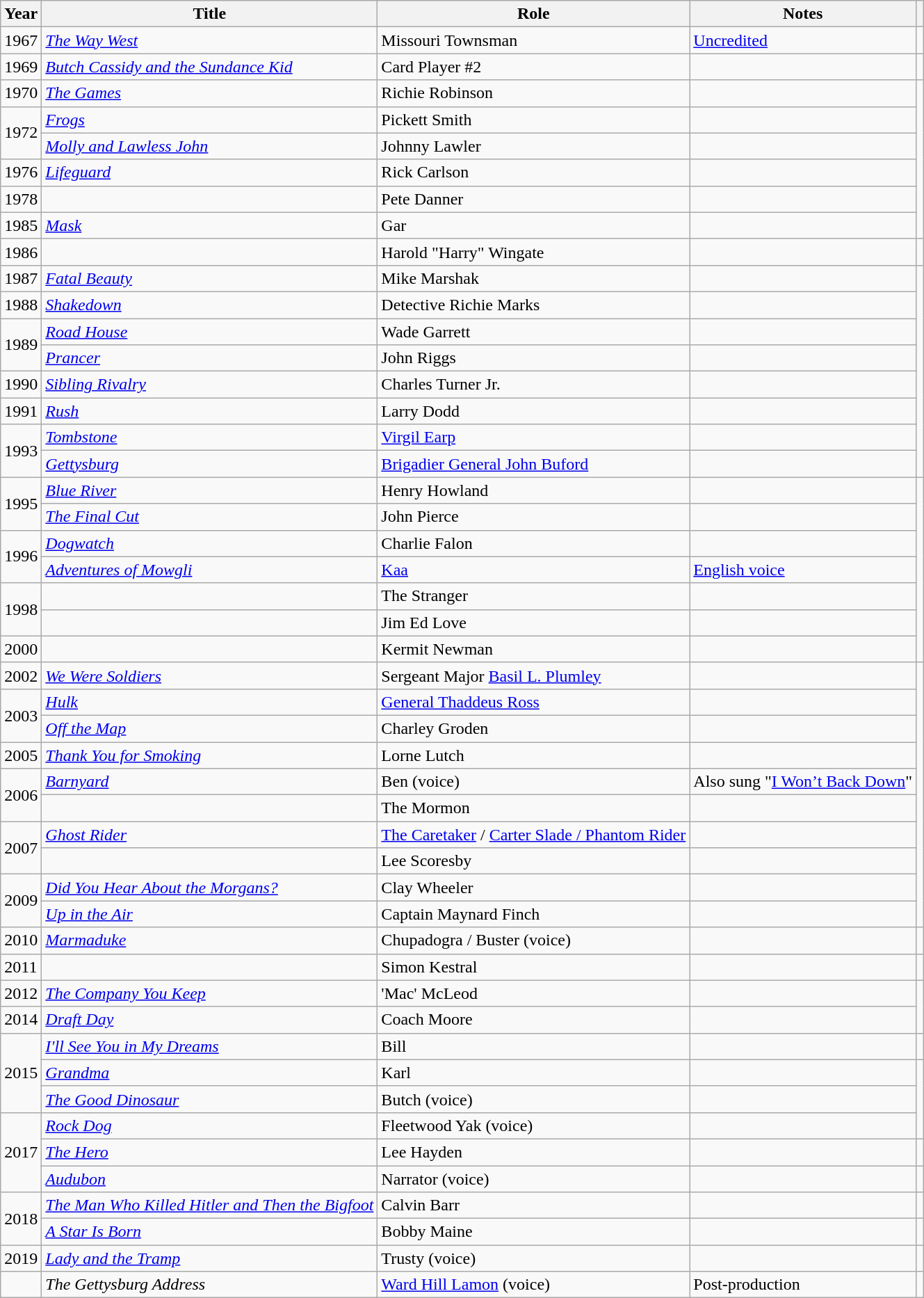<table class="wikitable sortable">
<tr>
<th>Year</th>
<th>Title</th>
<th>Role</th>
<th class="unsortable">Notes</th>
<th class="unsortable"></th>
</tr>
<tr>
<td>1967</td>
<td><em><a href='#'>The Way West</a></em></td>
<td>Missouri Townsman</td>
<td><a href='#'>Uncredited</a></td>
<td align=center></td>
</tr>
<tr>
<td>1969</td>
<td><em><a href='#'>Butch Cassidy and the Sundance Kid</a></em></td>
<td>Card Player #2</td>
<td></td>
<td align=center></td>
</tr>
<tr>
<td>1970</td>
<td><em><a href='#'>The Games</a></em></td>
<td>Richie Robinson</td>
<td></td>
<td rowspan="6" align="center"></td>
</tr>
<tr>
<td rowspan="2">1972</td>
<td><em><a href='#'>Frogs</a></em></td>
<td>Pickett Smith</td>
<td></td>
</tr>
<tr>
<td><em><a href='#'>Molly and Lawless John</a></em></td>
<td>Johnny Lawler</td>
<td></td>
</tr>
<tr>
<td>1976</td>
<td><em><a href='#'>Lifeguard</a></em></td>
<td>Rick Carlson</td>
<td></td>
</tr>
<tr>
<td>1978</td>
<td><em></em></td>
<td>Pete Danner</td>
<td></td>
</tr>
<tr>
<td>1985</td>
<td><em><a href='#'>Mask</a></em></td>
<td>Gar</td>
<td></td>
</tr>
<tr>
<td>1986</td>
<td><em></em></td>
<td>Harold "Harry" Wingate</td>
<td></td>
<td align=center></td>
</tr>
<tr>
<td>1987</td>
<td><em><a href='#'>Fatal Beauty</a></em></td>
<td>Mike Marshak</td>
<td></td>
<td rowspan="8" align="center"></td>
</tr>
<tr>
<td>1988</td>
<td><em><a href='#'>Shakedown</a></em></td>
<td>Detective Richie Marks</td>
<td></td>
</tr>
<tr>
<td rowspan="2">1989</td>
<td><em><a href='#'>Road House</a></em></td>
<td>Wade Garrett</td>
<td></td>
</tr>
<tr>
<td><em><a href='#'>Prancer</a></em></td>
<td>John Riggs</td>
<td></td>
</tr>
<tr>
<td>1990</td>
<td><em><a href='#'>Sibling Rivalry</a></em></td>
<td>Charles Turner Jr.</td>
<td></td>
</tr>
<tr>
<td>1991</td>
<td><em><a href='#'>Rush</a></em></td>
<td>Larry Dodd</td>
<td></td>
</tr>
<tr>
<td rowspan="2">1993</td>
<td><em><a href='#'>Tombstone</a></em></td>
<td><a href='#'>Virgil Earp</a></td>
<td></td>
</tr>
<tr>
<td><em><a href='#'>Gettysburg</a></em></td>
<td><a href='#'>Brigadier General John Buford</a></td>
<td></td>
</tr>
<tr>
<td rowspan="2">1995</td>
<td><em><a href='#'>Blue River</a></em></td>
<td>Henry Howland</td>
<td></td>
<td rowspan="7" align="center"></td>
</tr>
<tr>
<td><em><a href='#'>The Final Cut</a></em></td>
<td>John Pierce</td>
<td></td>
</tr>
<tr>
<td rowspan="2">1996</td>
<td><em><a href='#'>Dogwatch</a></em></td>
<td>Charlie Falon</td>
<td></td>
</tr>
<tr>
<td><em><a href='#'>Adventures of Mowgli</a></em></td>
<td><a href='#'>Kaa</a></td>
<td><a href='#'>English voice</a></td>
</tr>
<tr>
<td rowspan="2">1998</td>
<td><em></em></td>
<td>The Stranger</td>
<td></td>
</tr>
<tr>
<td><em></em></td>
<td>Jim Ed Love</td>
<td></td>
</tr>
<tr>
<td>2000</td>
<td><em></em></td>
<td>Kermit Newman</td>
<td></td>
</tr>
<tr>
<td>2002</td>
<td><em><a href='#'>We Were Soldiers</a></em></td>
<td>Sergeant Major <a href='#'>Basil L. Plumley</a></td>
<td></td>
<td rowspan="10" align="center"></td>
</tr>
<tr>
<td rowspan="2">2003</td>
<td><em><a href='#'>Hulk</a></em></td>
<td><a href='#'>General Thaddeus Ross</a></td>
<td></td>
</tr>
<tr>
<td><em><a href='#'>Off the Map</a></em></td>
<td>Charley Groden</td>
<td></td>
</tr>
<tr>
<td>2005</td>
<td><em><a href='#'>Thank You for Smoking</a></em></td>
<td>Lorne Lutch</td>
<td></td>
</tr>
<tr>
<td rowspan="2">2006</td>
<td><em><a href='#'>Barnyard</a></em></td>
<td>Ben (voice)</td>
<td>Also sung "<a href='#'>I Won’t Back Down</a>"</td>
</tr>
<tr>
<td><em></em></td>
<td>The Mormon</td>
<td></td>
</tr>
<tr>
<td rowspan="2">2007</td>
<td><em><a href='#'>Ghost Rider</a></em></td>
<td><a href='#'>The Caretaker</a> / <a href='#'>Carter Slade / Phantom Rider</a></td>
<td></td>
</tr>
<tr>
<td><em></em></td>
<td>Lee Scoresby</td>
<td></td>
</tr>
<tr>
<td rowspan="2">2009</td>
<td><em><a href='#'>Did You Hear About the Morgans?</a></em></td>
<td>Clay Wheeler</td>
<td></td>
</tr>
<tr>
<td><em><a href='#'>Up in the Air</a></em></td>
<td>Captain Maynard Finch</td>
<td></td>
</tr>
<tr>
<td>2010</td>
<td><em><a href='#'>Marmaduke</a></em></td>
<td>Chupadogra / Buster (voice)</td>
<td></td>
<td align=center></td>
</tr>
<tr>
<td>2011</td>
<td><em></em></td>
<td>Simon Kestral</td>
<td></td>
<td align=center></td>
</tr>
<tr>
<td>2012</td>
<td><em><a href='#'>The Company You Keep</a></em></td>
<td>'Mac' McLeod</td>
<td></td>
<td rowspan="2" align="center"></td>
</tr>
<tr>
<td>2014</td>
<td><em><a href='#'>Draft Day</a></em></td>
<td>Coach Moore</td>
<td></td>
</tr>
<tr>
<td rowspan="3">2015</td>
<td><em><a href='#'>I'll See You in My Dreams</a></em></td>
<td>Bill</td>
<td></td>
<td align=center></td>
</tr>
<tr>
<td><em><a href='#'>Grandma</a></em></td>
<td>Karl</td>
<td></td>
<td rowspan="3" align="center"></td>
</tr>
<tr>
<td><em><a href='#'>The Good Dinosaur</a></em></td>
<td>Butch (voice)</td>
<td></td>
</tr>
<tr>
<td rowspan="3">2017</td>
<td><em><a href='#'>Rock Dog</a></em></td>
<td>Fleetwood Yak (voice)</td>
<td></td>
</tr>
<tr>
<td><em><a href='#'>The Hero</a></em></td>
<td>Lee Hayden</td>
<td></td>
<td align=center></td>
</tr>
<tr>
<td><em><a href='#'>Audubon</a></em></td>
<td>Narrator (voice)</td>
<td></td>
<td align=center></td>
</tr>
<tr>
<td rowspan="2">2018</td>
<td><em><a href='#'>The Man Who Killed Hitler and Then the Bigfoot</a></em></td>
<td>Calvin Barr</td>
<td></td>
<td align=center></td>
</tr>
<tr>
<td><em><a href='#'>A Star Is Born</a></em></td>
<td>Bobby Maine</td>
<td></td>
<td align=center></td>
</tr>
<tr>
<td>2019</td>
<td><em><a href='#'>Lady and the Tramp</a></em></td>
<td>Trusty (voice)</td>
<td></td>
<td align=center></td>
</tr>
<tr>
<td></td>
<td><em>The Gettysburg Address</em></td>
<td><a href='#'>Ward Hill Lamon</a> (voice)</td>
<td>Post-production</td>
<td></td>
</tr>
</table>
